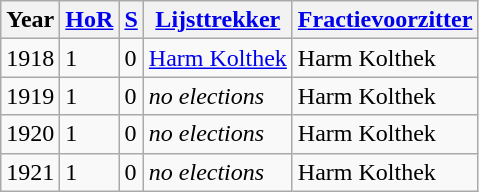<table class="wikitable sortable plainrowheaders">
<tr>
<th>Year</th>
<th><a href='#'>HoR</a></th>
<th><a href='#'>S</a></th>
<th><a href='#'>Lijsttrekker</a></th>
<th><a href='#'>Fractievoorzitter</a></th>
</tr>
<tr>
<td>1918</td>
<td>1</td>
<td>0</td>
<td><a href='#'>Harm Kolthek</a></td>
<td>Harm Kolthek</td>
</tr>
<tr>
<td>1919</td>
<td>1</td>
<td>0</td>
<td><em>no elections</em></td>
<td>Harm Kolthek</td>
</tr>
<tr>
<td>1920</td>
<td>1</td>
<td>0</td>
<td><em>no elections</em></td>
<td>Harm Kolthek</td>
</tr>
<tr>
<td>1921</td>
<td>1</td>
<td>0</td>
<td><em>no elections</em></td>
<td>Harm Kolthek</td>
</tr>
</table>
